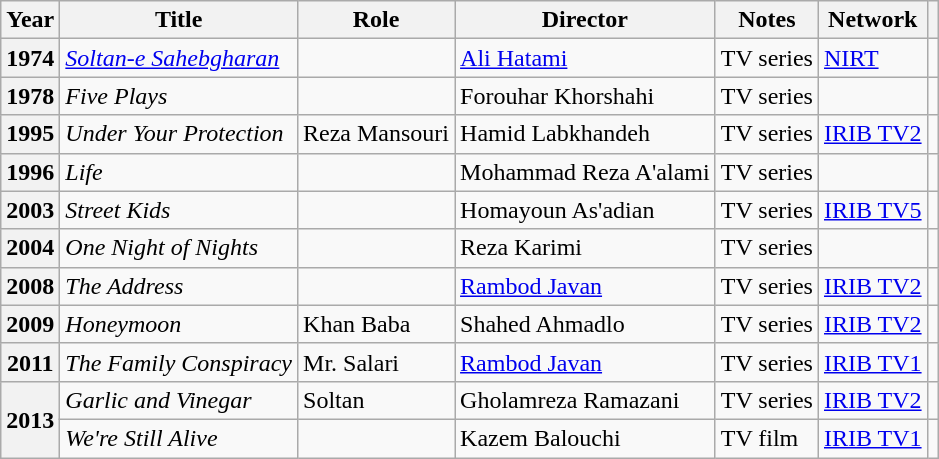<table class="wikitable plainrowheaders sortable"  style=font-size:100%>
<tr>
<th scope="col">Year</th>
<th scope="col">Title</th>
<th scope="col">Role</th>
<th scope="col">Director</th>
<th scope="col">Notes</th>
<th scope="col" class="unsortable">Network</th>
<th scope="col" class="unsortable"></th>
</tr>
<tr>
<th scope=row>1974</th>
<td><em><a href='#'>Soltan-e Sahebgharan</a></em></td>
<td></td>
<td><a href='#'>Ali Hatami</a></td>
<td>TV series</td>
<td><a href='#'>NIRT</a></td>
<td></td>
</tr>
<tr>
<th scope=row>1978</th>
<td><em>Five Plays</em></td>
<td></td>
<td>Forouhar Khorshahi</td>
<td>TV series</td>
<td></td>
<td></td>
</tr>
<tr>
<th scope=row>1995</th>
<td><em>Under Your Protection</em></td>
<td>Reza Mansouri</td>
<td>Hamid Labkhandeh</td>
<td>TV series</td>
<td><a href='#'>IRIB TV2</a></td>
<td></td>
</tr>
<tr>
<th scope=row>1996</th>
<td><em>Life</em></td>
<td></td>
<td>Mohammad Reza A'alami</td>
<td>TV series</td>
<td></td>
<td></td>
</tr>
<tr>
<th scope=row>2003</th>
<td><em>Street Kids</em></td>
<td></td>
<td>Homayoun As'adian</td>
<td>TV series</td>
<td><a href='#'>IRIB TV5</a></td>
<td></td>
</tr>
<tr>
<th scope=row>2004</th>
<td><em>One Night of  Nights</em></td>
<td></td>
<td>Reza Karimi</td>
<td>TV series</td>
<td></td>
<td></td>
</tr>
<tr>
<th scope=row>2008</th>
<td><em>The Address</em></td>
<td></td>
<td><a href='#'>Rambod Javan</a></td>
<td>TV series</td>
<td><a href='#'>IRIB TV2</a></td>
<td></td>
</tr>
<tr>
<th scope=row>2009</th>
<td><em>Honeymoon</em></td>
<td>Khan Baba</td>
<td>Shahed Ahmadlo</td>
<td>TV series</td>
<td><a href='#'>IRIB TV2</a></td>
<td></td>
</tr>
<tr>
<th scope=row>2011</th>
<td><em>The Family Conspiracy</em></td>
<td>Mr. Salari</td>
<td><a href='#'>Rambod Javan</a></td>
<td>TV series</td>
<td><a href='#'>IRIB TV1</a></td>
<td></td>
</tr>
<tr>
<th scope=row rowspan="2">2013</th>
<td><em>Garlic and Vinegar</em></td>
<td>Soltan</td>
<td>Gholamreza Ramazani</td>
<td>TV series</td>
<td><a href='#'>IRIB TV2</a></td>
<td></td>
</tr>
<tr>
<td><em>We're Still Alive</em></td>
<td></td>
<td>Kazem Balouchi</td>
<td>TV film</td>
<td><a href='#'>IRIB TV1</a></td>
<td></td>
</tr>
</table>
